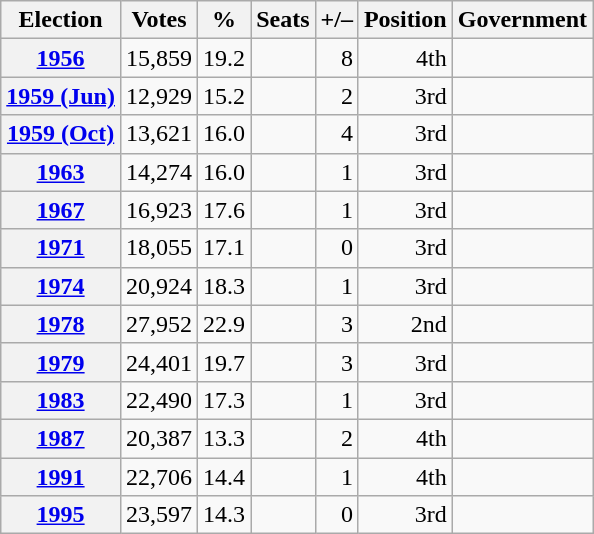<table class=wikitable style="text-align: right;">
<tr>
<th>Election</th>
<th>Votes</th>
<th>%</th>
<th>Seats</th>
<th>+/–</th>
<th>Position</th>
<th>Government</th>
</tr>
<tr>
<th><a href='#'>1956</a></th>
<td>15,859</td>
<td>19.2</td>
<td></td>
<td> 8</td>
<td> 4th</td>
<td></td>
</tr>
<tr>
<th><a href='#'>1959 (Jun)</a></th>
<td>12,929</td>
<td>15.2</td>
<td></td>
<td> 2</td>
<td> 3rd</td>
<td></td>
</tr>
<tr>
<th><a href='#'>1959 (Oct)</a></th>
<td>13,621</td>
<td>16.0</td>
<td></td>
<td> 4</td>
<td> 3rd</td>
<td></td>
</tr>
<tr>
<th><a href='#'>1963</a></th>
<td>14,274</td>
<td>16.0</td>
<td></td>
<td> 1</td>
<td> 3rd</td>
<td></td>
</tr>
<tr>
<th><a href='#'>1967</a></th>
<td>16,923</td>
<td>17.6</td>
<td></td>
<td> 1</td>
<td> 3rd</td>
<td></td>
</tr>
<tr>
<th><a href='#'>1971</a></th>
<td>18,055</td>
<td>17.1</td>
<td></td>
<td> 0</td>
<td> 3rd</td>
<td></td>
</tr>
<tr>
<th><a href='#'>1974</a></th>
<td>20,924</td>
<td>18.3</td>
<td></td>
<td> 1</td>
<td> 3rd</td>
<td></td>
</tr>
<tr>
<th><a href='#'>1978</a></th>
<td>27,952</td>
<td>22.9</td>
<td></td>
<td> 3</td>
<td> 2nd</td>
<td></td>
</tr>
<tr>
<th><a href='#'>1979</a></th>
<td>24,401</td>
<td>19.7</td>
<td></td>
<td> 3</td>
<td> 3rd</td>
<td></td>
</tr>
<tr>
<th><a href='#'>1983</a></th>
<td>22,490</td>
<td>17.3</td>
<td></td>
<td> 1</td>
<td> 3rd</td>
<td></td>
</tr>
<tr>
<th><a href='#'>1987</a></th>
<td>20,387</td>
<td>13.3</td>
<td></td>
<td> 2</td>
<td> 4th</td>
<td></td>
</tr>
<tr>
<th><a href='#'>1991</a></th>
<td>22,706</td>
<td>14.4</td>
<td></td>
<td> 1</td>
<td> 4th</td>
<td></td>
</tr>
<tr>
<th><a href='#'>1995</a></th>
<td>23,597</td>
<td>14.3</td>
<td></td>
<td> 0</td>
<td> 3rd</td>
<td></td>
</tr>
</table>
